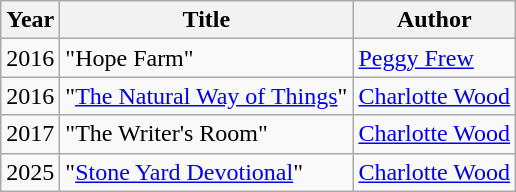<table class=wikitable>
<tr>
<th>Year</th>
<th>Title</th>
<th>Author</th>
</tr>
<tr>
<td>2016</td>
<td>"Hope Farm"</td>
<td><a href='#'>Peggy Frew</a></td>
</tr>
<tr>
<td>2016</td>
<td>"<a href='#'>The Natural Way of Things</a>"</td>
<td><a href='#'>Charlotte Wood</a></td>
</tr>
<tr>
<td>2017</td>
<td>"The Writer's Room"</td>
<td><a href='#'>Charlotte Wood</a></td>
</tr>
<tr>
<td>2025</td>
<td>"<a href='#'>Stone Yard Devotional</a>"</td>
<td><a href='#'>Charlotte Wood</a></td>
</tr>
</table>
